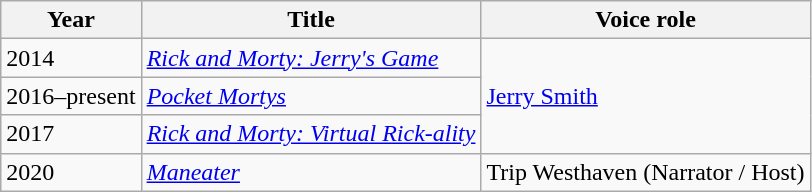<table class="wikitable sortable">
<tr>
<th>Year</th>
<th>Title</th>
<th>Voice role</th>
</tr>
<tr>
<td>2014</td>
<td><em><a href='#'>Rick and Morty: Jerry's Game</a></em></td>
<td rowspan="3"><a href='#'>Jerry Smith</a></td>
</tr>
<tr>
<td>2016–present</td>
<td><em><a href='#'>Pocket Mortys</a></em></td>
</tr>
<tr>
<td>2017</td>
<td><em><a href='#'>Rick and Morty: Virtual Rick-ality</a></em></td>
</tr>
<tr>
<td>2020</td>
<td><em><a href='#'>Maneater</a></em></td>
<td>Trip Westhaven (Narrator / Host)</td>
</tr>
</table>
